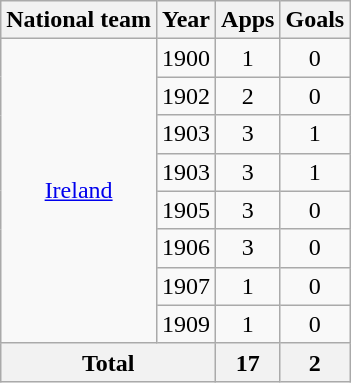<table class="wikitable" style="text-align: center;">
<tr>
<th>National team</th>
<th>Year</th>
<th>Apps</th>
<th>Goals</th>
</tr>
<tr>
<td rowspan="8"><a href='#'>Ireland</a></td>
<td>1900</td>
<td>1</td>
<td>0</td>
</tr>
<tr>
<td>1902</td>
<td>2</td>
<td>0</td>
</tr>
<tr>
<td>1903</td>
<td>3</td>
<td>1</td>
</tr>
<tr>
<td>1903</td>
<td>3</td>
<td>1</td>
</tr>
<tr>
<td>1905</td>
<td>3</td>
<td>0</td>
</tr>
<tr>
<td>1906</td>
<td>3</td>
<td>0</td>
</tr>
<tr>
<td>1907</td>
<td>1</td>
<td>0</td>
</tr>
<tr>
<td>1909</td>
<td>1</td>
<td>0</td>
</tr>
<tr>
<th colspan="2">Total</th>
<th>17</th>
<th>2</th>
</tr>
</table>
